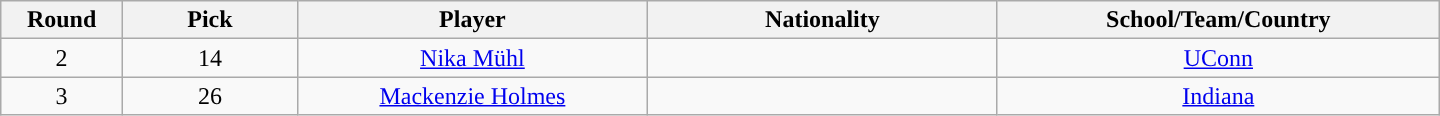<table class="wikitable" style="text-align:center; width:60em">
<tr>
<th width="2%">Round</th>
<th width="5%">Pick</th>
<th width="10%">Player</th>
<th width="10%">Nationality</th>
<th width="10%">School/Team/Country</th>
</tr>
<tr>
<td>2</td>
<td>14</td>
<td><a href='#'>Nika Mühl</a></td>
<td></td>
<td><a href='#'>UConn</a></td>
</tr>
<tr>
<td>3</td>
<td>26</td>
<td><a href='#'>Mackenzie Holmes</a></td>
<td></td>
<td><a href='#'>Indiana</a></td>
</tr>
</table>
